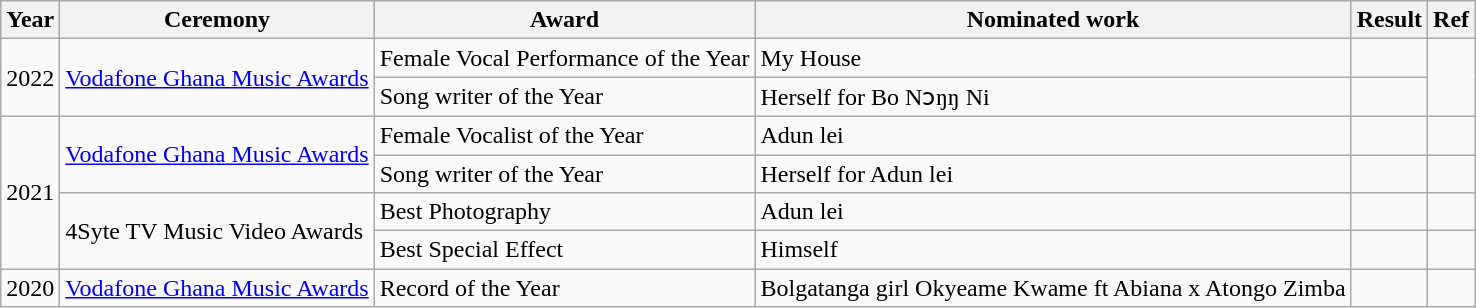<table class="wikitable">
<tr>
<th>Year</th>
<th>Ceremony</th>
<th>Award</th>
<th>Nominated work</th>
<th>Result</th>
<th>Ref</th>
</tr>
<tr>
<td rowspan="2">2022</td>
<td rowspan="2"><a href='#'>Vodafone Ghana Music Awards</a></td>
<td>Female Vocal Performance of the Year</td>
<td>My House</td>
<td></td>
<td rowspan="2"></td>
</tr>
<tr>
<td>Song writer of the Year</td>
<td>Herself for Bo Nɔŋŋ Ni</td>
<td></td>
</tr>
<tr>
<td rowspan="4">2021</td>
<td rowspan="2"><a href='#'>Vodafone Ghana Music Awards</a></td>
<td>Female Vocalist of the Year</td>
<td>Adun lei</td>
<td></td>
<td></td>
</tr>
<tr>
<td>Song writer of the Year</td>
<td>Herself for Adun lei</td>
<td></td>
<td></td>
</tr>
<tr>
<td rowspan="2">4Syte TV Music Video Awards</td>
<td>Best Photography</td>
<td>Adun lei</td>
<td></td>
<td></td>
</tr>
<tr>
<td>Best Special Effect</td>
<td>Himself</td>
<td></td>
<td></td>
</tr>
<tr>
<td>2020</td>
<td><a href='#'>Vodafone Ghana Music Awards</a></td>
<td>Record of the Year</td>
<td>Bolgatanga girl Okyeame Kwame ft Abiana x Atongo Zimba</td>
<td></td>
<td></td>
</tr>
</table>
